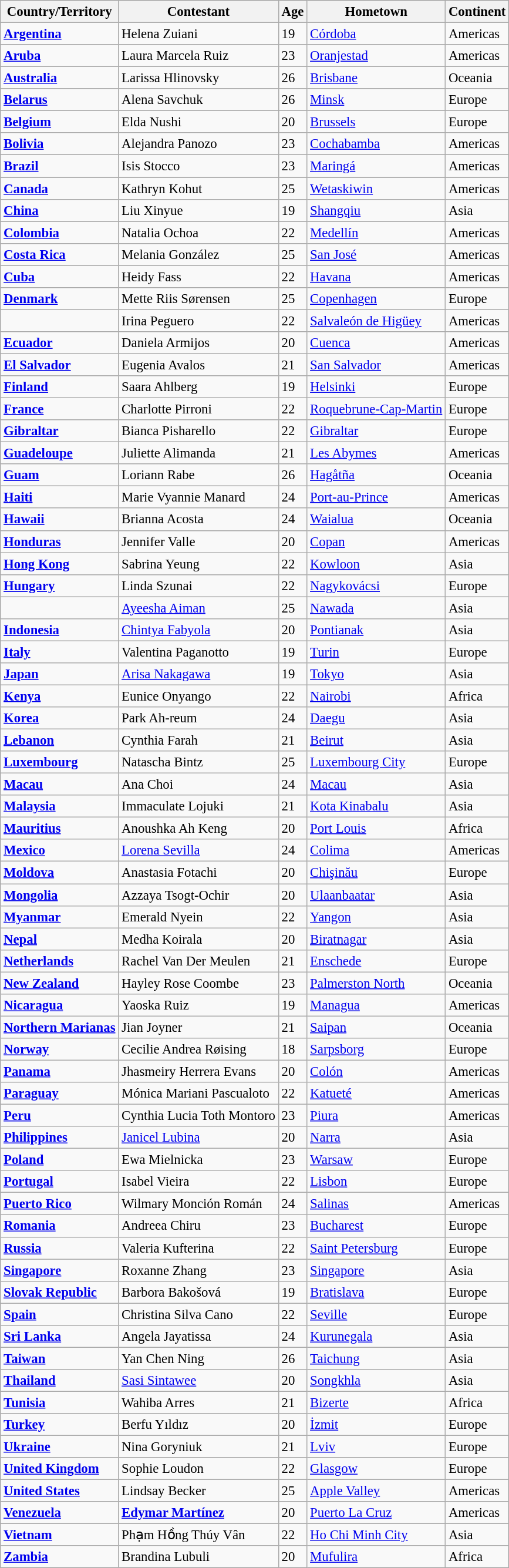<table class="wikitable sortable" style="font-size: 95%;">
<tr>
<th>Country/Territory</th>
<th>Contestant</th>
<th>Age</th>
<th>Hometown</th>
<th>Continent</th>
</tr>
<tr>
<td><strong> <a href='#'>Argentina</a></strong></td>
<td>Helena Zuiani</td>
<td>19</td>
<td><a href='#'>Córdoba</a></td>
<td>Americas</td>
</tr>
<tr>
<td><strong> <a href='#'>Aruba</a></strong></td>
<td>Laura Marcela Ruiz</td>
<td>23</td>
<td><a href='#'>Oranjestad</a></td>
<td>Americas</td>
</tr>
<tr>
<td><strong> <a href='#'>Australia</a></strong></td>
<td>Larissa Hlinovsky</td>
<td>26</td>
<td><a href='#'>Brisbane</a></td>
<td>Oceania</td>
</tr>
<tr>
<td><strong> <a href='#'>Belarus</a></strong></td>
<td>Alena Savchuk</td>
<td>26</td>
<td><a href='#'>Minsk</a></td>
<td>Europe</td>
</tr>
<tr>
<td><strong> <a href='#'>Belgium</a></strong></td>
<td>Elda Nushi</td>
<td>20</td>
<td><a href='#'>Brussels</a></td>
<td>Europe</td>
</tr>
<tr>
<td><strong> <a href='#'>Bolivia</a></strong></td>
<td>Alejandra Panozo</td>
<td>23</td>
<td><a href='#'>Cochabamba</a></td>
<td>Americas</td>
</tr>
<tr>
<td><strong> <a href='#'>Brazil</a></strong></td>
<td>Isis Stocco</td>
<td>23</td>
<td><a href='#'>Maringá</a></td>
<td>Americas</td>
</tr>
<tr>
<td><strong> <a href='#'>Canada</a></strong></td>
<td>Kathryn Kohut</td>
<td>25</td>
<td><a href='#'>Wetaskiwin</a></td>
<td>Americas</td>
</tr>
<tr>
<td><strong> <a href='#'>China</a></strong></td>
<td>Liu Xinyue</td>
<td>19</td>
<td><a href='#'>Shangqiu</a></td>
<td>Asia</td>
</tr>
<tr>
<td><strong> <a href='#'>Colombia</a></strong></td>
<td>Natalia Ochoa</td>
<td>22</td>
<td><a href='#'>Medellín</a></td>
<td>Americas</td>
</tr>
<tr>
<td><strong> <a href='#'>Costa Rica</a></strong></td>
<td>Melania González</td>
<td>25</td>
<td><a href='#'>San José</a></td>
<td>Americas</td>
</tr>
<tr>
<td><strong> <a href='#'>Cuba</a></strong></td>
<td>Heidy Fass</td>
<td>22</td>
<td><a href='#'>Havana</a></td>
<td>Americas</td>
</tr>
<tr>
<td><strong> <a href='#'>Denmark</a></strong></td>
<td>Mette Riis Sørensen</td>
<td>25</td>
<td><a href='#'>Copenhagen</a></td>
<td>Europe</td>
</tr>
<tr>
<td><strong></strong></td>
<td>Irina Peguero</td>
<td>22</td>
<td><a href='#'>Salvaleón de Higüey</a></td>
<td>Americas</td>
</tr>
<tr>
<td><strong> <a href='#'>Ecuador</a></strong></td>
<td>Daniela Armijos</td>
<td>20</td>
<td><a href='#'>Cuenca</a></td>
<td>Americas</td>
</tr>
<tr>
<td><strong> <a href='#'>El Salvador</a></strong></td>
<td>Eugenia Avalos</td>
<td>21</td>
<td><a href='#'>San Salvador</a></td>
<td>Americas</td>
</tr>
<tr>
<td><strong> <a href='#'>Finland</a></strong></td>
<td>Saara Ahlberg</td>
<td>19</td>
<td><a href='#'>Helsinki</a></td>
<td>Europe</td>
</tr>
<tr>
<td><strong> <a href='#'>France</a></strong></td>
<td>Charlotte Pirroni</td>
<td>22</td>
<td><a href='#'>Roquebrune-Cap-Martin</a></td>
<td>Europe</td>
</tr>
<tr>
<td><strong> <a href='#'>Gibraltar</a></strong></td>
<td>Bianca Pisharello</td>
<td>22</td>
<td><a href='#'>Gibraltar</a></td>
<td>Europe</td>
</tr>
<tr>
<td><strong> <a href='#'>Guadeloupe</a></strong></td>
<td>Juliette Alimanda</td>
<td>21</td>
<td><a href='#'>Les Abymes</a></td>
<td>Americas</td>
</tr>
<tr>
<td><strong> <a href='#'>Guam</a></strong></td>
<td>Loriann Rabe</td>
<td>26</td>
<td><a href='#'>Hagåtña</a></td>
<td>Oceania</td>
</tr>
<tr>
<td><strong> <a href='#'>Haiti</a></strong></td>
<td>Marie Vyannie Manard</td>
<td>24</td>
<td><a href='#'>Port-au-Prince</a></td>
<td>Americas</td>
</tr>
<tr>
<td><strong> <a href='#'>Hawaii</a></strong></td>
<td>Brianna Acosta</td>
<td>24</td>
<td><a href='#'>Waialua</a></td>
<td>Oceania</td>
</tr>
<tr>
<td><strong> <a href='#'>Honduras</a></strong></td>
<td>Jennifer Valle</td>
<td>20</td>
<td><a href='#'>Copan</a></td>
<td>Americas</td>
</tr>
<tr>
<td><strong> <a href='#'>Hong Kong</a></strong></td>
<td>Sabrina Yeung</td>
<td>22</td>
<td><a href='#'>Kowloon</a></td>
<td>Asia</td>
</tr>
<tr>
<td><strong> <a href='#'>Hungary</a></strong></td>
<td>Linda Szunai</td>
<td>22</td>
<td><a href='#'>Nagykovácsi</a></td>
<td>Europe</td>
</tr>
<tr>
<td><strong></strong></td>
<td><a href='#'>Ayeesha Aiman</a></td>
<td>25</td>
<td><a href='#'>Nawada</a></td>
<td>Asia</td>
</tr>
<tr>
<td><strong> <a href='#'>Indonesia</a></strong></td>
<td><a href='#'>Chintya Fabyola</a></td>
<td>20</td>
<td><a href='#'>Pontianak</a></td>
<td>Asia</td>
</tr>
<tr>
<td><strong> <a href='#'>Italy</a></strong></td>
<td>Valentina Paganotto</td>
<td>19</td>
<td><a href='#'>Turin</a></td>
<td>Europe</td>
</tr>
<tr>
<td><strong> <a href='#'>Japan</a></strong></td>
<td><a href='#'>Arisa Nakagawa</a></td>
<td>19</td>
<td><a href='#'>Tokyo</a></td>
<td>Asia</td>
</tr>
<tr>
<td><strong> <a href='#'>Kenya</a></strong></td>
<td>Eunice Onyango</td>
<td>22</td>
<td><a href='#'>Nairobi</a></td>
<td>Africa</td>
</tr>
<tr>
<td><strong> <a href='#'>Korea</a></strong></td>
<td>Park Ah-reum</td>
<td>24</td>
<td><a href='#'>Daegu</a></td>
<td>Asia</td>
</tr>
<tr>
<td><strong> <a href='#'>Lebanon</a></strong></td>
<td>Cynthia Farah</td>
<td>21</td>
<td><a href='#'>Beirut</a></td>
<td>Asia</td>
</tr>
<tr>
<td><strong> <a href='#'>Luxembourg</a></strong></td>
<td>Natascha Bintz</td>
<td>25</td>
<td><a href='#'>Luxembourg City</a></td>
<td>Europe</td>
</tr>
<tr>
<td><strong> <a href='#'>Macau</a></strong></td>
<td>Ana Choi</td>
<td>24</td>
<td><a href='#'>Macau</a></td>
<td>Asia</td>
</tr>
<tr>
<td><strong> <a href='#'>Malaysia</a></strong></td>
<td>Immaculate Lojuki</td>
<td>21</td>
<td><a href='#'>Kota Kinabalu</a></td>
<td>Asia</td>
</tr>
<tr>
<td><strong> <a href='#'>Mauritius</a></strong></td>
<td>Anoushka Ah Keng</td>
<td>20</td>
<td><a href='#'>Port Louis</a></td>
<td>Africa</td>
</tr>
<tr>
<td><strong> <a href='#'>Mexico</a></strong></td>
<td><a href='#'>Lorena Sevilla</a></td>
<td>24</td>
<td><a href='#'>Colima</a></td>
<td>Americas</td>
</tr>
<tr>
<td><strong> <a href='#'>Moldova</a></strong></td>
<td>Anastasia Fotachi</td>
<td>20</td>
<td><a href='#'>Chişinău</a></td>
<td>Europe</td>
</tr>
<tr>
<td><strong> <a href='#'>Mongolia</a></strong></td>
<td>Azzaya Tsogt-Ochir</td>
<td>20</td>
<td><a href='#'>Ulaanbaatar</a></td>
<td>Asia</td>
</tr>
<tr>
<td><strong> <a href='#'>Myanmar</a></strong></td>
<td>Emerald Nyein</td>
<td>22</td>
<td><a href='#'>Yangon</a></td>
<td>Asia</td>
</tr>
<tr>
<td><strong> <a href='#'>Nepal</a></strong></td>
<td>Medha Koirala</td>
<td>20</td>
<td><a href='#'>Biratnagar</a></td>
<td>Asia</td>
</tr>
<tr>
<td><strong> <a href='#'>Netherlands</a></strong></td>
<td>Rachel Van Der Meulen</td>
<td>21</td>
<td><a href='#'>Enschede</a></td>
<td>Europe</td>
</tr>
<tr>
<td><strong> <a href='#'>New Zealand</a></strong></td>
<td>Hayley Rose Coombe</td>
<td>23</td>
<td><a href='#'>Palmerston North</a></td>
<td>Oceania</td>
</tr>
<tr>
<td><strong> <a href='#'>Nicaragua</a></strong></td>
<td>Yaoska Ruiz</td>
<td>19</td>
<td><a href='#'>Managua</a></td>
<td>Americas</td>
</tr>
<tr>
<td><strong> <a href='#'>Northern Marianas</a></strong></td>
<td>Jian Joyner</td>
<td>21</td>
<td><a href='#'>Saipan</a></td>
<td>Oceania</td>
</tr>
<tr>
<td><strong> <a href='#'>Norway</a></strong></td>
<td>Cecilie Andrea Røising</td>
<td>18</td>
<td><a href='#'>Sarpsborg</a></td>
<td>Europe</td>
</tr>
<tr>
<td><strong> <a href='#'>Panama</a></strong></td>
<td>Jhasmeiry Herrera Evans</td>
<td>20</td>
<td><a href='#'>Colón</a></td>
<td>Americas</td>
</tr>
<tr>
<td><strong> <a href='#'>Paraguay</a></strong></td>
<td>Mónica Mariani Pascualoto</td>
<td>22</td>
<td><a href='#'>Katueté</a></td>
<td>Americas</td>
</tr>
<tr>
<td><strong> <a href='#'>Peru</a></strong></td>
<td>Cynthia Lucia Toth Montoro</td>
<td>23</td>
<td><a href='#'>Piura</a></td>
<td>Americas</td>
</tr>
<tr>
<td><strong> <a href='#'>Philippines</a></strong></td>
<td><a href='#'>Janicel Lubina</a></td>
<td>20</td>
<td><a href='#'>Narra</a></td>
<td>Asia</td>
</tr>
<tr>
<td><strong> <a href='#'>Poland</a></strong></td>
<td>Ewa Mielnicka</td>
<td>23</td>
<td><a href='#'>Warsaw</a></td>
<td>Europe</td>
</tr>
<tr>
<td><strong> <a href='#'>Portugal</a></strong></td>
<td>Isabel Vieira</td>
<td>22</td>
<td><a href='#'>Lisbon</a></td>
<td>Europe</td>
</tr>
<tr>
<td><strong> <a href='#'>Puerto Rico</a></strong></td>
<td>Wilmary Monción Román</td>
<td>24</td>
<td><a href='#'>Salinas</a></td>
<td>Americas</td>
</tr>
<tr>
<td><strong> <a href='#'>Romania</a></strong></td>
<td>Andreea Chiru</td>
<td>23</td>
<td><a href='#'>Bucharest</a></td>
<td>Europe</td>
</tr>
<tr>
<td><strong> <a href='#'>Russia</a></strong></td>
<td>Valeria Kufterina</td>
<td>22</td>
<td><a href='#'>Saint Petersburg</a></td>
<td>Europe</td>
</tr>
<tr>
<td><strong> <a href='#'>Singapore</a></strong></td>
<td>Roxanne Zhang</td>
<td>23</td>
<td><a href='#'>Singapore</a></td>
<td>Asia</td>
</tr>
<tr>
<td><strong> <a href='#'>Slovak Republic</a></strong></td>
<td>Barbora Bakošová</td>
<td>19</td>
<td><a href='#'>Bratislava</a></td>
<td>Europe</td>
</tr>
<tr>
<td><strong> <a href='#'>Spain</a></strong></td>
<td>Christina Silva Cano</td>
<td>22</td>
<td><a href='#'>Seville</a></td>
<td>Europe</td>
</tr>
<tr>
<td><strong> <a href='#'>Sri Lanka</a></strong></td>
<td>Angela Jayatissa</td>
<td>24</td>
<td><a href='#'>Kurunegala</a></td>
<td>Asia</td>
</tr>
<tr>
<td><strong> <a href='#'>Taiwan</a></strong></td>
<td>Yan Chen Ning</td>
<td>26</td>
<td><a href='#'>Taichung</a></td>
<td>Asia</td>
</tr>
<tr>
<td><strong> <a href='#'>Thailand</a></strong></td>
<td><a href='#'>Sasi Sintawee</a></td>
<td>20</td>
<td><a href='#'>Songkhla</a></td>
<td>Asia</td>
</tr>
<tr>
<td><strong> <a href='#'>Tunisia</a></strong></td>
<td>Wahiba Arres</td>
<td>21</td>
<td><a href='#'>Bizerte</a></td>
<td>Africa</td>
</tr>
<tr>
<td><strong> <a href='#'>Turkey</a></strong></td>
<td>Berfu Yıldız</td>
<td>20</td>
<td><a href='#'>İzmit</a></td>
<td>Europe</td>
</tr>
<tr>
<td><strong> <a href='#'>Ukraine</a></strong></td>
<td>Nina Goryniuk</td>
<td>21</td>
<td><a href='#'>Lviv</a></td>
<td>Europe</td>
</tr>
<tr>
<td><strong> <a href='#'>United Kingdom</a></strong></td>
<td>Sophie Loudon</td>
<td>22</td>
<td><a href='#'>Glasgow</a></td>
<td>Europe</td>
</tr>
<tr>
<td><strong> <a href='#'>United States</a></strong></td>
<td>Lindsay Becker</td>
<td>25</td>
<td><a href='#'>Apple Valley</a></td>
<td>Americas</td>
</tr>
<tr>
<td><strong> <a href='#'>Venezuela</a></strong></td>
<td><strong><a href='#'>Edymar Martínez</a></strong></td>
<td>20</td>
<td><a href='#'>Puerto La Cruz</a></td>
<td>Americas</td>
</tr>
<tr>
<td><strong> <a href='#'>Vietnam</a></strong></td>
<td>Phạm Hồng Thúy Vân</td>
<td>22</td>
<td><a href='#'>Ho Chi Minh City</a></td>
<td>Asia</td>
</tr>
<tr>
<td><strong> <a href='#'>Zambia</a></strong></td>
<td>Brandina Lubuli</td>
<td>20</td>
<td><a href='#'>Mufulira</a></td>
<td>Africa</td>
</tr>
</table>
